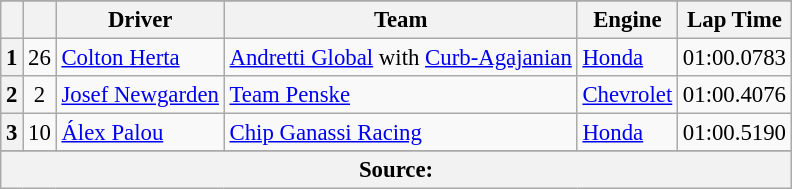<table class="wikitable" style="font-size:95%;">
<tr>
</tr>
<tr>
<th></th>
<th></th>
<th>Driver</th>
<th>Team</th>
<th>Engine</th>
<th>Lap Time</th>
</tr>
<tr>
<th>1</th>
<td align="center">26</td>
<td> <a href='#'>Colton Herta</a></td>
<td><a href='#'>Andretti Global</a> with <a href='#'>Curb-Agajanian</a></td>
<td><a href='#'>Honda</a></td>
<td>01:00.0783</td>
</tr>
<tr>
<th>2</th>
<td align="center">2</td>
<td> <a href='#'>Josef Newgarden</a></td>
<td><a href='#'>Team Penske</a></td>
<td><a href='#'>Chevrolet</a></td>
<td>01:00.4076</td>
</tr>
<tr>
<th>3</th>
<td align="center">10</td>
<td> <a href='#'>Álex Palou</a></td>
<td><a href='#'>Chip Ganassi Racing</a></td>
<td><a href='#'>Honda</a></td>
<td>01:00.5190</td>
</tr>
<tr>
</tr>
<tr class="sortbottom">
<th colspan="6">Source:</th>
</tr>
</table>
